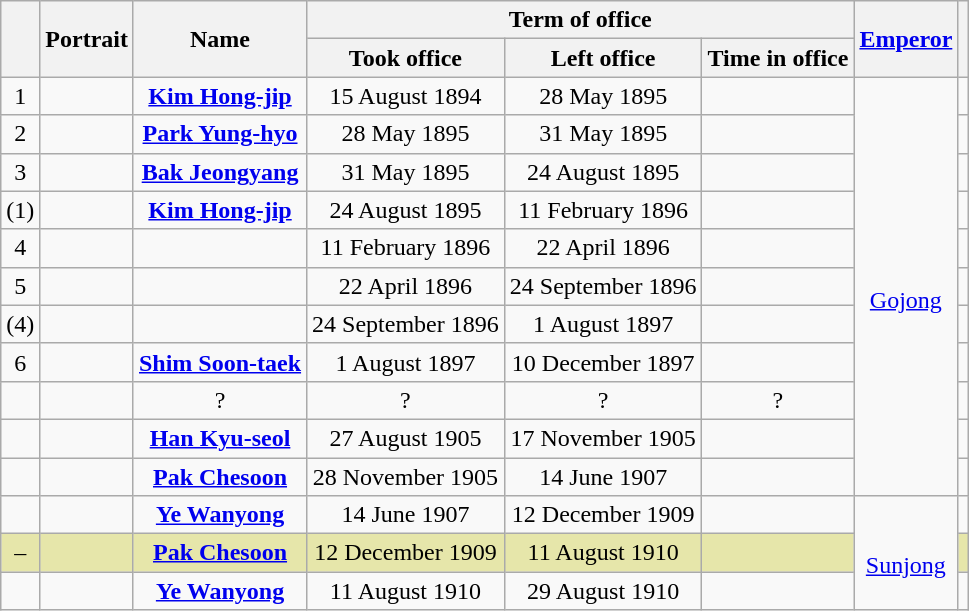<table class="wikitable" style="text-align:center">
<tr>
<th rowspan=2></th>
<th rowspan=2>Portrait</th>
<th rowspan=2>Name<br></th>
<th colspan=3>Term of office</th>
<th rowspan=2><a href='#'>Emperor</a><br></th>
<th rowspan=2></th>
</tr>
<tr>
<th>Took office</th>
<th>Left office</th>
<th>Time in office</th>
</tr>
<tr>
<td>1</td>
<td></td>
<td><strong><a href='#'>Kim Hong-jip</a></strong><br></td>
<td>15 August 1894</td>
<td>28 May 1895</td>
<td></td>
<td rowspan=11><br><a href='#'>Gojong</a><br></td>
<td></td>
</tr>
<tr>
<td>2</td>
<td></td>
<td><strong><a href='#'>Park Yung-hyo</a></strong><br></td>
<td>28 May 1895</td>
<td>31 May 1895</td>
<td></td>
<td></td>
</tr>
<tr>
<td>3</td>
<td></td>
<td><strong><a href='#'>Bak Jeongyang</a></strong><br></td>
<td>31 May 1895</td>
<td>24 August 1895</td>
<td></td>
<td></td>
</tr>
<tr>
<td>(1)</td>
<td></td>
<td><strong><a href='#'>Kim Hong-jip</a></strong><br></td>
<td>24 August 1895</td>
<td>11 February 1896</td>
<td></td>
<td></td>
</tr>
<tr>
<td>4</td>
<td></td>
<td><strong></strong><br></td>
<td>11 February 1896</td>
<td>22 April 1896</td>
<td></td>
<td></td>
</tr>
<tr>
<td>5</td>
<td></td>
<td><strong></strong><br></td>
<td>22 April 1896</td>
<td>24 September 1896</td>
<td></td>
<td></td>
</tr>
<tr>
<td>(4)</td>
<td></td>
<td><strong></strong><br></td>
<td>24 September 1896</td>
<td>1 August 1897</td>
<td></td>
<td></td>
</tr>
<tr>
<td>6</td>
<td></td>
<td><strong><a href='#'>Shim Soon-taek</a></strong><br></td>
<td>1 August 1897</td>
<td>10 December 1897</td>
<td></td>
<td></td>
</tr>
<tr>
<td></td>
<td></td>
<td>?</td>
<td>?</td>
<td>?</td>
<td>?</td>
<td></td>
</tr>
<tr>
<td></td>
<td></td>
<td><strong><a href='#'>Han Kyu-seol</a></strong><br></td>
<td>27 August 1905</td>
<td>17 November 1905</td>
<td></td>
<td></td>
</tr>
<tr>
<td></td>
<td></td>
<td><strong><a href='#'>Pak Chesoon</a></strong><br></td>
<td>28 November 1905</td>
<td>14 June 1907</td>
<td></td>
<td></td>
</tr>
<tr>
<td></td>
<td></td>
<td><strong><a href='#'>Ye Wanyong</a></strong><br></td>
<td>14 June 1907</td>
<td>12 December 1909</td>
<td></td>
<td rowspan=3><br><a href='#'>Sunjong</a><br></td>
<td></td>
</tr>
<tr style="background:#e6e6aa;">
<td>–</td>
<td></td>
<td><strong><a href='#'>Pak Chesoon</a></strong><br></td>
<td>12 December 1909</td>
<td>11 August 1910</td>
<td></td>
<td></td>
</tr>
<tr>
<td></td>
<td></td>
<td><strong><a href='#'>Ye Wanyong</a></strong><br></td>
<td>11 August 1910</td>
<td>29 August 1910</td>
<td></td>
<td></td>
</tr>
</table>
